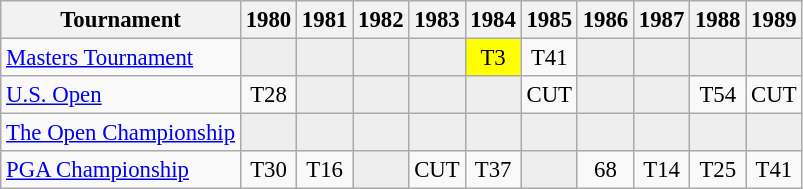<table class="wikitable" style="font-size:95%;text-align:center;">
<tr>
<th>Tournament</th>
<th>1980</th>
<th>1981</th>
<th>1982</th>
<th>1983</th>
<th>1984</th>
<th>1985</th>
<th>1986</th>
<th>1987</th>
<th>1988</th>
<th>1989</th>
</tr>
<tr>
<td align=left><a href='#'>Masters Tournament</a></td>
<td style="background:#eeeeee;"></td>
<td style="background:#eeeeee;"></td>
<td style="background:#eeeeee;"></td>
<td style="background:#eeeeee;"></td>
<td style="background:yellow;">T3</td>
<td>T41</td>
<td style="background:#eeeeee;"></td>
<td style="background:#eeeeee;"></td>
<td style="background:#eeeeee;"></td>
<td style="background:#eeeeee;"></td>
</tr>
<tr>
<td align=left><a href='#'>U.S. Open</a></td>
<td>T28</td>
<td style="background:#eeeeee;"></td>
<td style="background:#eeeeee;"></td>
<td style="background:#eeeeee;"></td>
<td style="background:#eeeeee;"></td>
<td>CUT</td>
<td style="background:#eeeeee;"></td>
<td style="background:#eeeeee;"></td>
<td>T54</td>
<td>CUT</td>
</tr>
<tr>
<td align=left><a href='#'>The Open Championship</a></td>
<td style="background:#eeeeee;"></td>
<td style="background:#eeeeee;"></td>
<td style="background:#eeeeee;"></td>
<td style="background:#eeeeee;"></td>
<td style="background:#eeeeee;"></td>
<td style="background:#eeeeee;"></td>
<td style="background:#eeeeee;"></td>
<td style="background:#eeeeee;"></td>
<td style="background:#eeeeee;"></td>
<td style="background:#eeeeee;"></td>
</tr>
<tr>
<td align=left><a href='#'>PGA Championship</a></td>
<td>T30</td>
<td>T16</td>
<td style="background:#eeeeee;"></td>
<td>CUT</td>
<td>T37</td>
<td style="background:#eeeeee;"></td>
<td>68</td>
<td>T14</td>
<td>T25</td>
<td>T41</td>
</tr>
</table>
